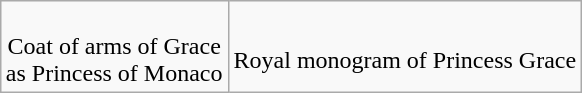<table class="wikitable" style="margin:1em auto; text-align:center;">
<tr>
<td><br>Coat of arms of Grace<br>as Princess of Monaco</td>
<td><br>Royal monogram of Princess Grace<br></td>
</tr>
</table>
